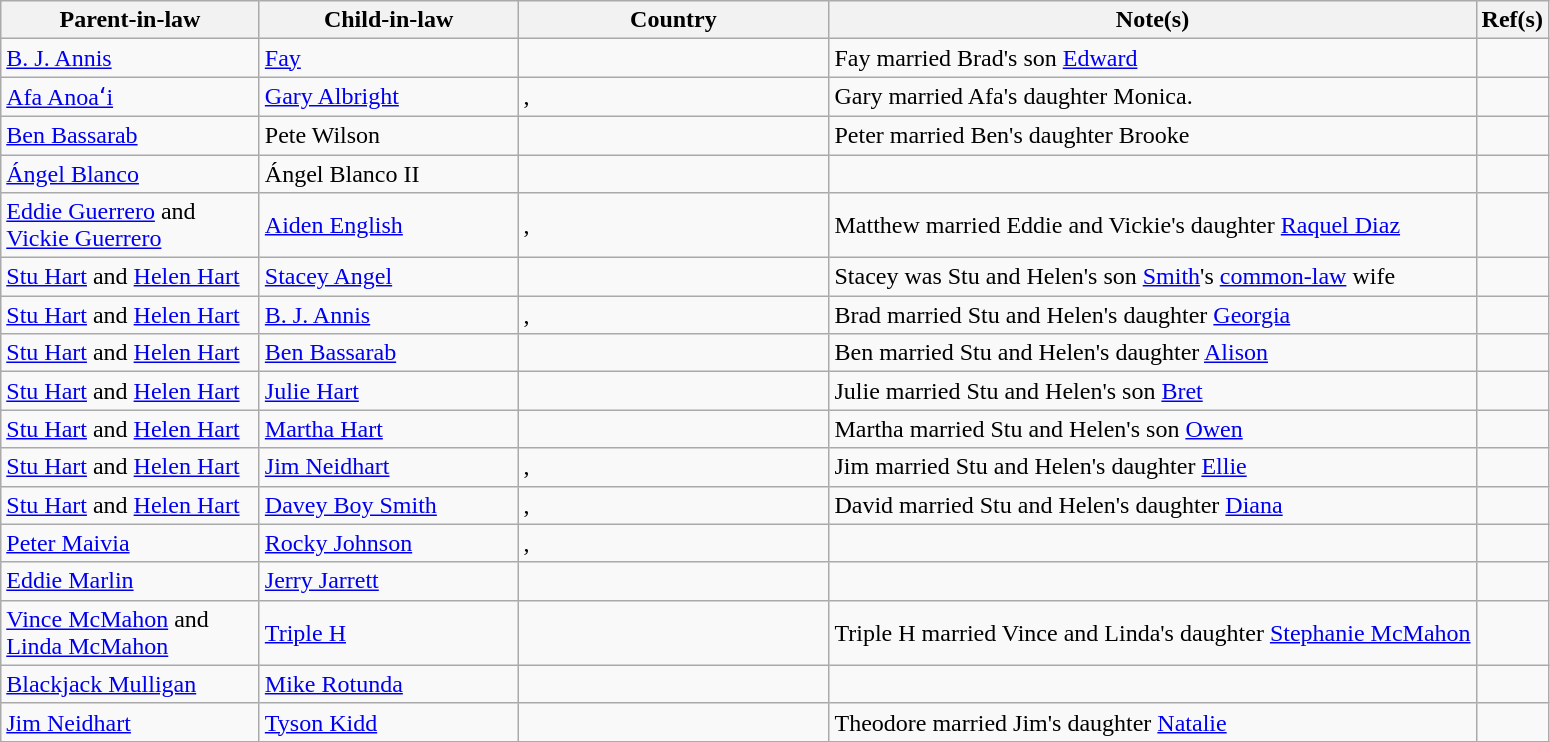<table class="wikitable sortable">
<tr>
<th style="width:165px;">Parent-in-law</th>
<th style="width:165px;">Child-in-law</th>
<th style="width:200px;">Country</th>
<th style="width:500;">Note(s)</th>
<th style="width:*;">Ref(s)</th>
</tr>
<tr>
<td><a href='#'>B. J. Annis</a></td>
<td><a href='#'>Fay</a></td>
<td></td>
<td>Fay married Brad's son <a href='#'>Edward</a></td>
<td></td>
</tr>
<tr>
<td><a href='#'>Afa Anoaʻi</a></td>
<td><a href='#'>Gary Albright</a></td>
<td>, </td>
<td>Gary married Afa's daughter Monica.</td>
<td></td>
</tr>
<tr>
<td><a href='#'>Ben Bassarab</a></td>
<td>Pete Wilson</td>
<td></td>
<td>Peter married Ben's daughter Brooke</td>
<td></td>
</tr>
<tr>
<td><a href='#'>Ángel Blanco</a></td>
<td>Ángel Blanco II</td>
<td></td>
<td></td>
<td></td>
</tr>
<tr>
<td><a href='#'>Eddie Guerrero</a> and <a href='#'>Vickie Guerrero</a></td>
<td><a href='#'>Aiden English</a></td>
<td>, </td>
<td>Matthew married Eddie and Vickie's daughter <a href='#'>Raquel Diaz</a></td>
<td></td>
</tr>
<tr>
<td><a href='#'>Stu Hart</a> and <a href='#'>Helen Hart</a></td>
<td><a href='#'>Stacey Angel</a></td>
<td></td>
<td>Stacey was Stu and Helen's son <a href='#'>Smith</a>'s <a href='#'>common-law</a> wife</td>
<td></td>
</tr>
<tr>
<td><a href='#'>Stu Hart</a> and <a href='#'>Helen Hart</a></td>
<td><a href='#'>B. J. Annis</a></td>
<td>, </td>
<td>Brad married Stu and Helen's daughter <a href='#'>Georgia</a></td>
<td></td>
</tr>
<tr>
<td><a href='#'>Stu Hart</a> and <a href='#'>Helen Hart</a></td>
<td><a href='#'>Ben Bassarab</a></td>
<td></td>
<td>Ben married Stu and Helen's daughter <a href='#'>Alison</a></td>
<td></td>
</tr>
<tr>
<td><a href='#'>Stu Hart</a> and <a href='#'>Helen Hart</a></td>
<td><a href='#'>Julie Hart</a></td>
<td></td>
<td>Julie married Stu and Helen's son <a href='#'>Bret</a></td>
<td></td>
</tr>
<tr>
<td><a href='#'>Stu Hart</a> and <a href='#'>Helen Hart</a></td>
<td><a href='#'>Martha Hart</a></td>
<td></td>
<td>Martha married Stu and Helen's son <a href='#'>Owen</a></td>
<td></td>
</tr>
<tr>
<td><a href='#'>Stu Hart</a> and <a href='#'>Helen Hart</a></td>
<td><a href='#'>Jim Neidhart</a></td>
<td>, </td>
<td>Jim married Stu and Helen's daughter <a href='#'>Ellie</a></td>
<td></td>
</tr>
<tr>
<td><a href='#'>Stu Hart</a> and <a href='#'>Helen Hart</a></td>
<td><a href='#'>Davey Boy Smith</a></td>
<td>, </td>
<td>David married Stu and Helen's daughter <a href='#'>Diana</a></td>
<td></td>
</tr>
<tr>
<td><a href='#'>Peter Maivia</a></td>
<td><a href='#'>Rocky Johnson</a></td>
<td>, </td>
<td></td>
<td></td>
</tr>
<tr>
<td><a href='#'>Eddie Marlin</a></td>
<td><a href='#'>Jerry Jarrett</a></td>
<td></td>
<td></td>
<td></td>
</tr>
<tr>
<td><a href='#'>Vince McMahon</a> and <a href='#'>Linda McMahon</a></td>
<td><a href='#'>Triple H</a></td>
<td></td>
<td>Triple H married Vince and Linda's daughter <a href='#'>Stephanie McMahon</a></td>
<td></td>
</tr>
<tr>
<td><a href='#'>Blackjack Mulligan</a></td>
<td><a href='#'>Mike Rotunda</a></td>
<td></td>
<td></td>
<td></td>
</tr>
<tr>
<td><a href='#'>Jim Neidhart</a></td>
<td><a href='#'>Tyson Kidd</a></td>
<td></td>
<td>Theodore married Jim's daughter <a href='#'>Natalie</a></td>
</tr>
</table>
